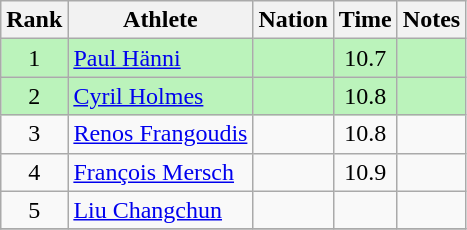<table class="wikitable sortable" style="text-align:center">
<tr>
<th>Rank</th>
<th>Athlete</th>
<th>Nation</th>
<th>Time</th>
<th>Notes</th>
</tr>
<tr bgcolor=bbf3bb>
<td>1</td>
<td align=left><a href='#'>Paul Hänni</a></td>
<td align=left></td>
<td>10.7</td>
<td></td>
</tr>
<tr bgcolor=bbf3bb>
<td>2</td>
<td align=left><a href='#'>Cyril Holmes</a></td>
<td align=left></td>
<td>10.8</td>
<td></td>
</tr>
<tr>
<td>3</td>
<td align=left><a href='#'>Renos Frangoudis</a></td>
<td align=left></td>
<td>10.8</td>
<td></td>
</tr>
<tr>
<td>4</td>
<td align=left><a href='#'>François Mersch</a></td>
<td align=left></td>
<td>10.9</td>
<td></td>
</tr>
<tr>
<td>5</td>
<td align=left><a href='#'>Liu Changchun</a></td>
<td align=left></td>
<td></td>
<td></td>
</tr>
<tr>
</tr>
</table>
